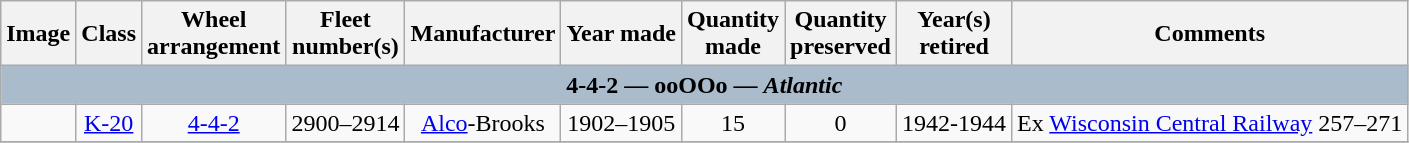<table class="wikitable" style="text-align:center">
<tr>
<th>Image</th>
<th>Class</th>
<th>Wheel<br>arrangement</th>
<th>Fleet<br>number(s)</th>
<th>Manufacturer</th>
<th>Year made</th>
<th>Quantity<br>made</th>
<th>Quantity<br>preserved</th>
<th>Year(s)<br>retired</th>
<th>Comments</th>
</tr>
<tr style="Background:#AABBCC; font-weight:bold">
<td colspan=10>4-4-2 — ooOOo — <em>Atlantic</em></td>
</tr>
<tr>
<td></td>
<td><a href='#'>K-20</a></td>
<td><a href='#'>4-4-2</a></td>
<td>2900–2914</td>
<td><a href='#'>Alco</a>-Brooks</td>
<td>1902–1905</td>
<td>15</td>
<td>0</td>
<td>1942-1944</td>
<td style="text-align:left">Ex <a href='#'>Wisconsin Central Railway</a> 257–271</td>
</tr>
<tr>
</tr>
</table>
